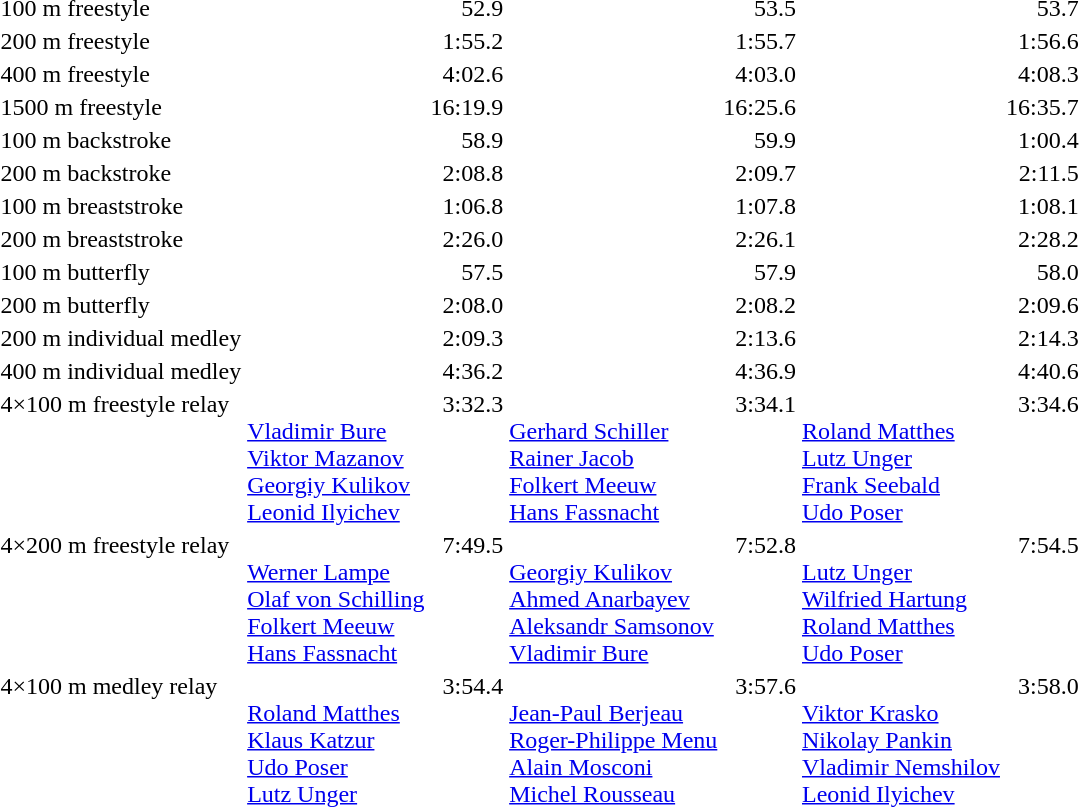<table>
<tr valign=top>
<td>100 m freestyle</td>
<td></td>
<td align=right>52.9</td>
<td></td>
<td align=right>53.5</td>
<td></td>
<td align=right>53.7</td>
</tr>
<tr valign=top>
<td>200 m freestyle</td>
<td></td>
<td align=right>1:55.2</td>
<td></td>
<td align=right>1:55.7</td>
<td></td>
<td align=right>1:56.6</td>
</tr>
<tr valign=top>
<td>400 m freestyle</td>
<td></td>
<td align=right>4:02.6</td>
<td></td>
<td align=right>4:03.0</td>
<td></td>
<td align=right>4:08.3</td>
</tr>
<tr valign=top>
<td>1500 m freestyle</td>
<td></td>
<td align=right>16:19.9</td>
<td></td>
<td align=right>16:25.6</td>
<td></td>
<td align=right>16:35.7</td>
</tr>
<tr valign=top>
<td>100 m backstroke</td>
<td></td>
<td align=right>58.9</td>
<td></td>
<td align=right>59.9</td>
<td></td>
<td align=right>1:00.4</td>
</tr>
<tr valign=top>
<td>200 m backstroke</td>
<td></td>
<td align=right>2:08.8</td>
<td></td>
<td align=right>2:09.7</td>
<td></td>
<td align=right>2:11.5</td>
</tr>
<tr valign=top>
<td>100 m breaststroke</td>
<td></td>
<td align=right>1:06.8</td>
<td></td>
<td align=right>1:07.8</td>
<td></td>
<td align=right>1:08.1</td>
</tr>
<tr valign=top>
<td>200 m breaststroke</td>
<td></td>
<td align=right>2:26.0</td>
<td></td>
<td align=right>2:26.1</td>
<td></td>
<td align=right>2:28.2</td>
</tr>
<tr valign=top>
<td>100 m butterfly</td>
<td></td>
<td align=right>57.5</td>
<td></td>
<td align=right>57.9</td>
<td></td>
<td align=right>58.0</td>
</tr>
<tr valign=top>
<td>200 m butterfly</td>
<td></td>
<td align=right>2:08.0</td>
<td></td>
<td align=right>2:08.2</td>
<td></td>
<td align=right>2:09.6</td>
</tr>
<tr valign=top>
<td>200 m individual medley</td>
<td></td>
<td align=right>2:09.3</td>
<td></td>
<td align=right>2:13.6</td>
<td></td>
<td align=right>2:14.3</td>
</tr>
<tr valign=top>
<td>400 m individual medley</td>
<td></td>
<td align=right>4:36.2</td>
<td></td>
<td align=right>4:36.9</td>
<td></td>
<td align=right>4:40.6</td>
</tr>
<tr valign=top>
<td>4×100 m freestyle relay</td>
<td><br><a href='#'>Vladimir Bure</a><br><a href='#'>Viktor Mazanov</a><br><a href='#'>Georgiy Kulikov</a><br><a href='#'>Leonid Ilyichev</a></td>
<td align=right>3:32.3</td>
<td><br><a href='#'>Gerhard Schiller</a><br><a href='#'>Rainer Jacob</a><br><a href='#'>Folkert Meeuw</a><br><a href='#'>Hans Fassnacht</a></td>
<td align=right>3:34.1</td>
<td><br><a href='#'>Roland Matthes</a><br><a href='#'>Lutz Unger</a><br><a href='#'>Frank Seebald</a><br><a href='#'>Udo Poser</a></td>
<td align=right>3:34.6</td>
</tr>
<tr valign=top>
<td>4×200 m freestyle relay</td>
<td><br><a href='#'>Werner Lampe</a><br><a href='#'>Olaf von Schilling</a><br><a href='#'>Folkert Meeuw</a><br><a href='#'>Hans Fassnacht</a></td>
<td align=right>7:49.5</td>
<td><br><a href='#'>Georgiy Kulikov</a><br><a href='#'>Ahmed Anarbayev</a><br><a href='#'>Aleksandr Samsonov</a><br><a href='#'>Vladimir Bure</a></td>
<td align=right>7:52.8</td>
<td><br><a href='#'>Lutz Unger</a><br><a href='#'>Wilfried Hartung</a><br><a href='#'>Roland Matthes</a><br><a href='#'>Udo Poser</a></td>
<td align=right>7:54.5</td>
</tr>
<tr valign=top>
<td>4×100 m medley relay</td>
<td><br><a href='#'>Roland Matthes</a><br><a href='#'>Klaus Katzur</a><br><a href='#'>Udo Poser</a><br><a href='#'>Lutz Unger</a></td>
<td align=right>3:54.4</td>
<td><br><a href='#'>Jean-Paul Berjeau</a><br><a href='#'>Roger-Philippe Menu</a><br><a href='#'>Alain Mosconi</a><br><a href='#'>Michel Rousseau</a></td>
<td align=right>3:57.6</td>
<td><br><a href='#'>Viktor Krasko</a><br><a href='#'>Nikolay Pankin</a><br><a href='#'>Vladimir Nemshilov</a><br><a href='#'>Leonid Ilyichev</a></td>
<td align=right>3:58.0</td>
</tr>
</table>
